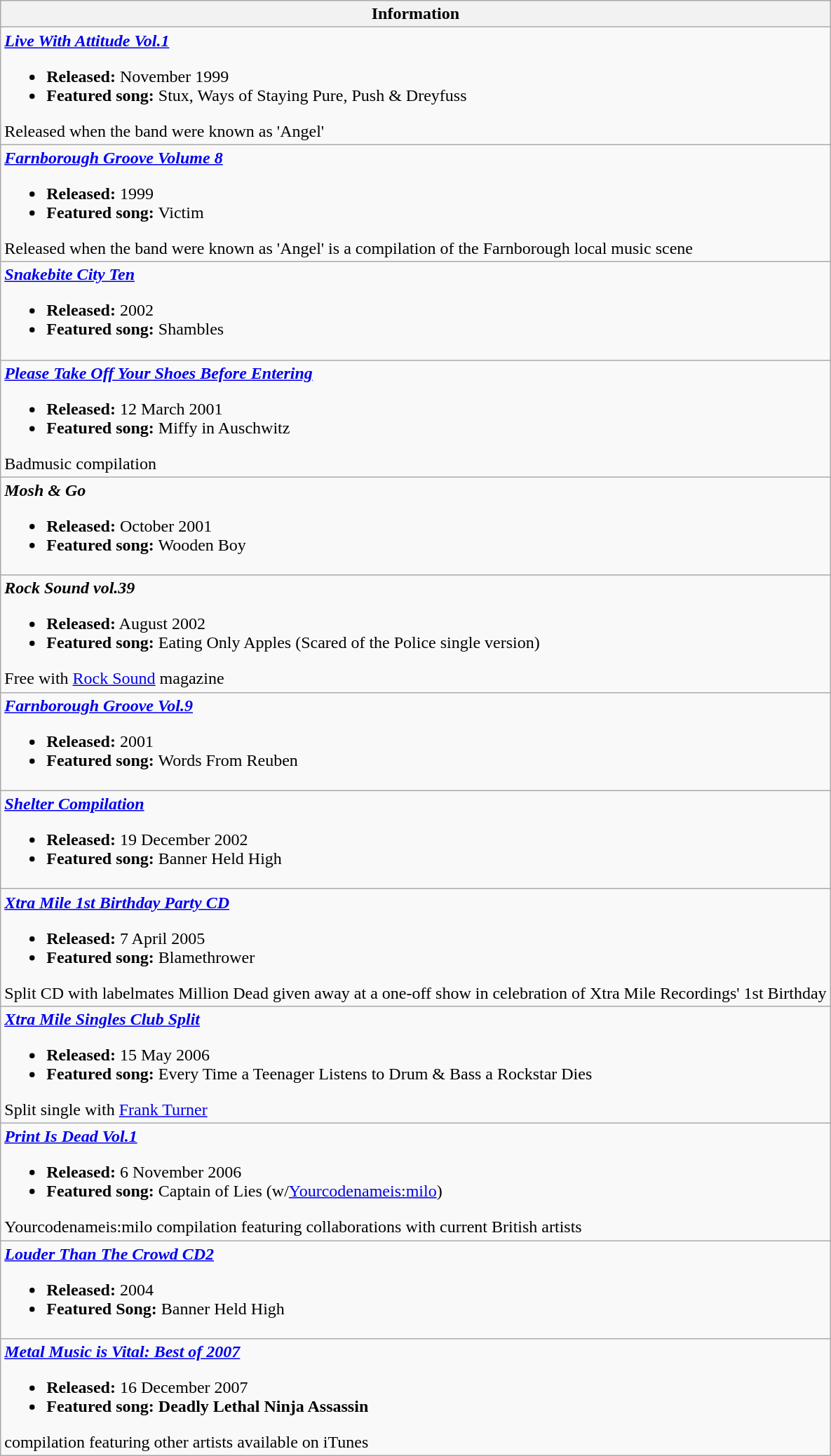<table class="wikitable">
<tr>
<th>Information</th>
</tr>
<tr style="vertical-align:middle;">
<td><strong><em><a href='#'>Live With Attitude Vol.1</a></em></strong><br><ul><li><strong>Released:</strong> November 1999</li><li><strong>Featured song:</strong> Stux, Ways of Staying Pure, Push & Dreyfuss</li></ul>Released when the band were known as 'Angel'</td>
</tr>
<tr style="vertical-align:middle;">
<td><strong><em><a href='#'>Farnborough Groove Volume 8</a></em></strong><br><ul><li><strong>Released:</strong> 1999</li><li><strong>Featured song:</strong> Victim</li></ul>Released when the band were known as 'Angel'
 is a compilation of the Farnborough local music scene</td>
</tr>
<tr style="vertical-align:middle;">
<td><strong><em><a href='#'>Snakebite City Ten</a></em></strong><br><ul><li><strong>Released:</strong> 2002</li><li><strong>Featured song:</strong> Shambles</li></ul></td>
</tr>
<tr style="vertical-align:middle;">
<td><strong><em><a href='#'>Please Take Off Your Shoes Before Entering</a></em></strong><br><ul><li><strong>Released:</strong> 12 March 2001</li><li><strong>Featured song:</strong> Miffy in Auschwitz</li></ul>Badmusic compilation</td>
</tr>
<tr style="vertical-align:middle;">
<td><strong><em>Mosh & Go</em></strong><br><ul><li><strong>Released:</strong> October 2001</li><li><strong>Featured song:</strong> Wooden Boy</li></ul></td>
</tr>
<tr style="vertical-align:middle;">
<td><strong><em>Rock Sound vol.39</em></strong><br><ul><li><strong>Released:</strong> August 2002</li><li><strong>Featured song:</strong> Eating Only Apples (Scared of the Police single version)</li></ul>Free with <a href='#'>Rock Sound</a> magazine</td>
</tr>
<tr style="vertical-align:middle;">
<td><strong><em><a href='#'>Farnborough Groove Vol.9</a></em></strong><br><ul><li><strong>Released:</strong> 2001</li><li><strong>Featured song:</strong> Words From Reuben</li></ul></td>
</tr>
<tr style="vertical-align:middle;">
<td><strong><em><a href='#'>Shelter Compilation</a></em></strong><br><ul><li><strong>Released:</strong> 19 December 2002</li><li><strong>Featured song:</strong> Banner Held High</li></ul></td>
</tr>
<tr style="vertical-align:middle;">
<td><strong><em><a href='#'>Xtra Mile 1st Birthday Party CD</a></em></strong><br><ul><li><strong>Released:</strong> 7 April 2005</li><li><strong>Featured song:</strong> Blamethrower</li></ul>Split CD with labelmates Million Dead given away at a one-off show in celebration of Xtra Mile Recordings' 1st Birthday</td>
</tr>
<tr style="vertical-align:middle;">
<td><strong><em><a href='#'>Xtra Mile Singles Club Split</a></em></strong><br><ul><li><strong>Released:</strong> 15 May 2006</li><li><strong>Featured song:</strong> Every Time a Teenager Listens to Drum & Bass a Rockstar Dies</li></ul>Split single with <a href='#'>Frank Turner</a></td>
</tr>
<tr style="vertical-align:middle;">
<td><strong><em><a href='#'>Print Is Dead Vol.1</a></em></strong><br><ul><li><strong>Released:</strong> 6 November 2006</li><li><strong>Featured song:</strong> Captain of Lies (w/<a href='#'>Yourcodenameis:milo</a>)</li></ul>Yourcodenameis:milo compilation featuring collaborations with current British artists</td>
</tr>
<tr style="vertical-align:middle;">
<td><strong><em><a href='#'>Louder Than The Crowd CD2</a></em></strong><br><ul><li><strong>Released:</strong> 2004</li><li><strong>Featured Song:</strong> Banner Held High</li></ul></td>
</tr>
<tr style="vertical-align:middle;">
<td><strong><em><a href='#'>Metal Music is Vital: Best of 2007</a></em></strong><br><ul><li><strong>Released:</strong> 16 December 2007</li><li><strong>Featured song: Deadly Lethal Ninja Assassin</strong></li></ul>compilation featuring other artists available on iTunes</td>
</tr>
</table>
